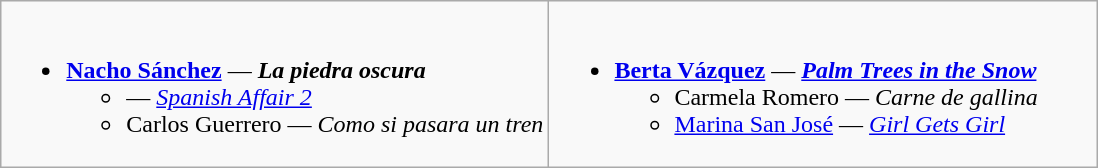<table class=wikitable>
<tr>
<td style="vertical-align:top;" width="50%"><br><ul><li><strong><a href='#'>Nacho Sánchez</a></strong> — <strong><em>La piedra oscura</em></strong><ul><li> — <em><a href='#'>Spanish Affair 2</a></em></li><li>Carlos Guerrero — <em>Como si pasara un tren</em></li></ul></li></ul></td>
<td style="vertical-align:top;" width="50%"><br><ul><li><strong><a href='#'>Berta Vázquez</a></strong> — <strong><em><a href='#'>Palm Trees in the Snow</a></em></strong><ul><li>Carmela Romero — <em>Carne de gallina</em></li><li><a href='#'>Marina San José</a> — <em><a href='#'>Girl Gets Girl</a></em></li></ul></li></ul></td>
</tr>
</table>
